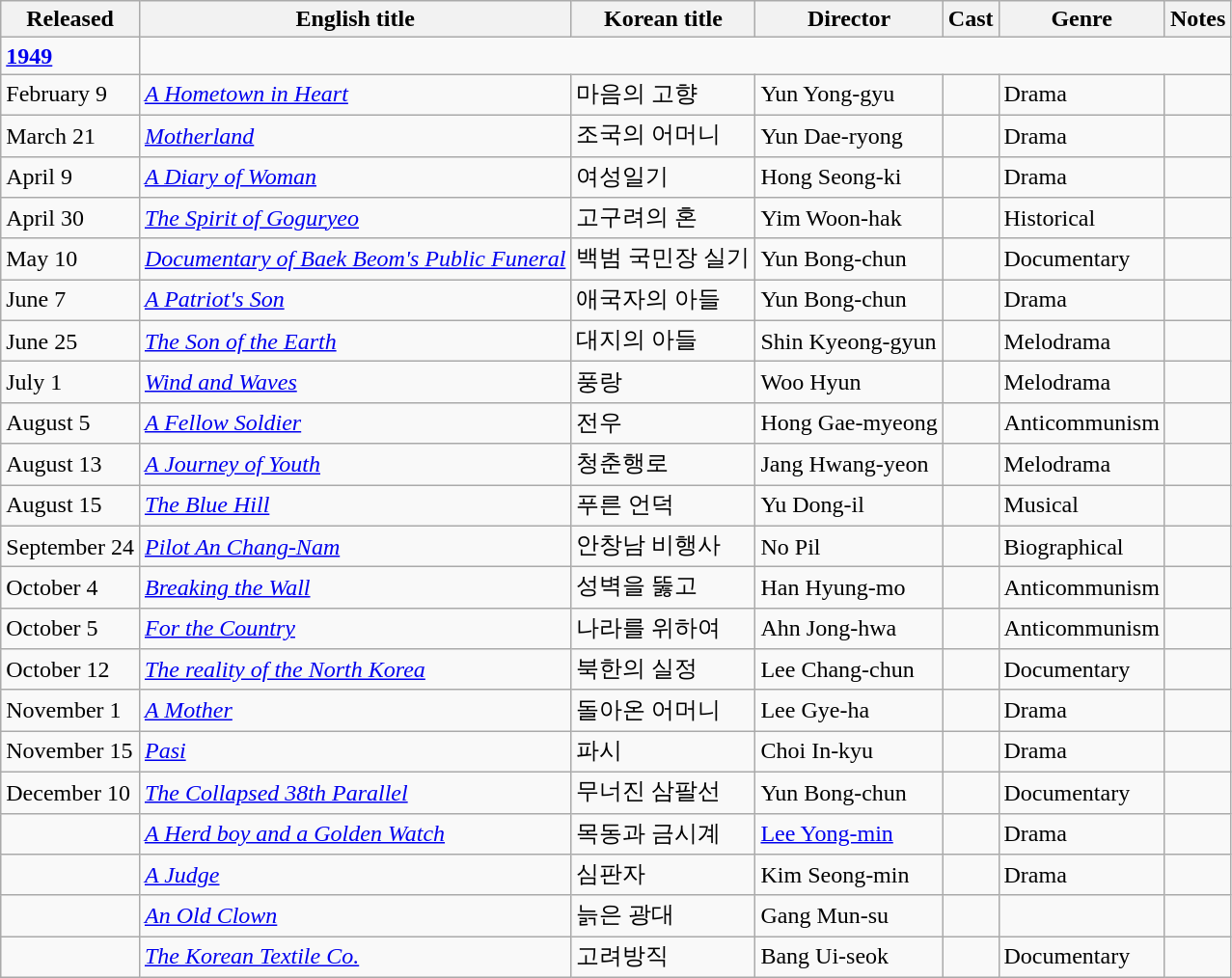<table class="wikitable">
<tr>
<th>Released</th>
<th>English title</th>
<th>Korean title</th>
<th>Director</th>
<th>Cast</th>
<th>Genre</th>
<th>Notes</th>
</tr>
<tr>
<td><strong><a href='#'>1949</a></strong></td>
</tr>
<tr>
<td>February 9</td>
<td><em><a href='#'>A Hometown in Heart</a></em></td>
<td>마음의 고향</td>
<td>Yun Yong-gyu</td>
<td></td>
<td>Drama</td>
<td></td>
</tr>
<tr>
<td>March 21</td>
<td><em><a href='#'>Motherland</a></em></td>
<td>조국의 어머니</td>
<td>Yun Dae-ryong</td>
<td></td>
<td>Drama</td>
<td></td>
</tr>
<tr>
<td>April 9</td>
<td><em><a href='#'>A Diary of Woman</a></em></td>
<td>여성일기</td>
<td>Hong Seong-ki</td>
<td></td>
<td>Drama</td>
<td></td>
</tr>
<tr>
<td>April 30</td>
<td><em><a href='#'>The Spirit of Goguryeo</a></em></td>
<td>고구려의 혼</td>
<td>Yim Woon-hak</td>
<td></td>
<td>Historical</td>
<td></td>
</tr>
<tr>
<td>May 10</td>
<td><em><a href='#'>Documentary of Baek Beom's Public Funeral</a></em></td>
<td>백범 국민장 실기</td>
<td>Yun Bong-chun</td>
<td></td>
<td>Documentary</td>
<td></td>
</tr>
<tr>
<td>June 7</td>
<td><em><a href='#'>A Patriot's Son</a></em></td>
<td>애국자의 아들</td>
<td>Yun Bong-chun</td>
<td></td>
<td>Drama</td>
<td></td>
</tr>
<tr>
<td>June 25</td>
<td><em><a href='#'>The Son of the Earth</a></em></td>
<td>대지의 아들</td>
<td>Shin Kyeong-gyun</td>
<td></td>
<td>Melodrama</td>
<td></td>
</tr>
<tr>
<td>July 1</td>
<td><em><a href='#'>Wind and Waves</a></em></td>
<td>풍랑</td>
<td>Woo Hyun</td>
<td></td>
<td>Melodrama</td>
<td></td>
</tr>
<tr>
<td>August 5</td>
<td><em><a href='#'>A Fellow Soldier</a></em></td>
<td>전우</td>
<td>Hong Gae-myeong</td>
<td></td>
<td>Anticommunism</td>
<td></td>
</tr>
<tr>
<td>August 13</td>
<td><em><a href='#'>A Journey of Youth</a></em></td>
<td>청춘행로</td>
<td>Jang Hwang-yeon</td>
<td></td>
<td>Melodrama</td>
<td></td>
</tr>
<tr>
<td>August 15</td>
<td><em><a href='#'>The Blue Hill</a></em></td>
<td>푸른 언덕</td>
<td>Yu Dong-il</td>
<td></td>
<td>Musical</td>
<td></td>
</tr>
<tr>
<td>September 24</td>
<td><em><a href='#'>Pilot An Chang-Nam</a></em></td>
<td>안창남 비행사</td>
<td>No Pil</td>
<td></td>
<td>Biographical</td>
<td></td>
</tr>
<tr>
<td>October 4</td>
<td><em><a href='#'>Breaking the Wall</a></em></td>
<td>성벽을 뚫고</td>
<td>Han Hyung-mo</td>
<td></td>
<td>Anticommunism</td>
<td></td>
</tr>
<tr>
<td>October 5</td>
<td><em><a href='#'>For the Country</a></em></td>
<td>나라를 위하여</td>
<td>Ahn Jong-hwa</td>
<td></td>
<td>Anticommunism</td>
<td></td>
</tr>
<tr>
<td>October 12</td>
<td><em><a href='#'>The reality of the North Korea</a></em></td>
<td>북한의 실정</td>
<td>Lee Chang-chun</td>
<td></td>
<td>Documentary</td>
<td></td>
</tr>
<tr>
<td>November 1</td>
<td><em><a href='#'>A Mother</a></em></td>
<td>돌아온 어머니</td>
<td>Lee Gye-ha</td>
<td></td>
<td>Drama</td>
<td></td>
</tr>
<tr>
<td>November 15</td>
<td><em><a href='#'>Pasi</a></em></td>
<td>파시</td>
<td>Choi In-kyu</td>
<td></td>
<td>Drama</td>
<td></td>
</tr>
<tr>
<td>December 10</td>
<td><em><a href='#'>The Collapsed 38th Parallel</a></em></td>
<td>무너진 삼팔선</td>
<td>Yun Bong-chun</td>
<td></td>
<td>Documentary</td>
<td></td>
</tr>
<tr>
<td></td>
<td><em><a href='#'>A Herd boy and a Golden Watch</a></em></td>
<td>목동과 금시계</td>
<td><a href='#'>Lee Yong-min</a></td>
<td></td>
<td>Drama</td>
<td></td>
</tr>
<tr>
<td></td>
<td><em><a href='#'>A Judge</a></em></td>
<td>심판자</td>
<td>Kim Seong-min</td>
<td></td>
<td>Drama</td>
<td></td>
</tr>
<tr>
<td></td>
<td><em><a href='#'>An Old Clown</a></em></td>
<td>늙은 광대</td>
<td>Gang Mun-su</td>
<td></td>
<td></td>
<td></td>
</tr>
<tr>
<td></td>
<td><em><a href='#'>The Korean Textile Co.</a></em></td>
<td>고려방직</td>
<td>Bang Ui-seok</td>
<td></td>
<td>Documentary</td>
<td></td>
</tr>
</table>
